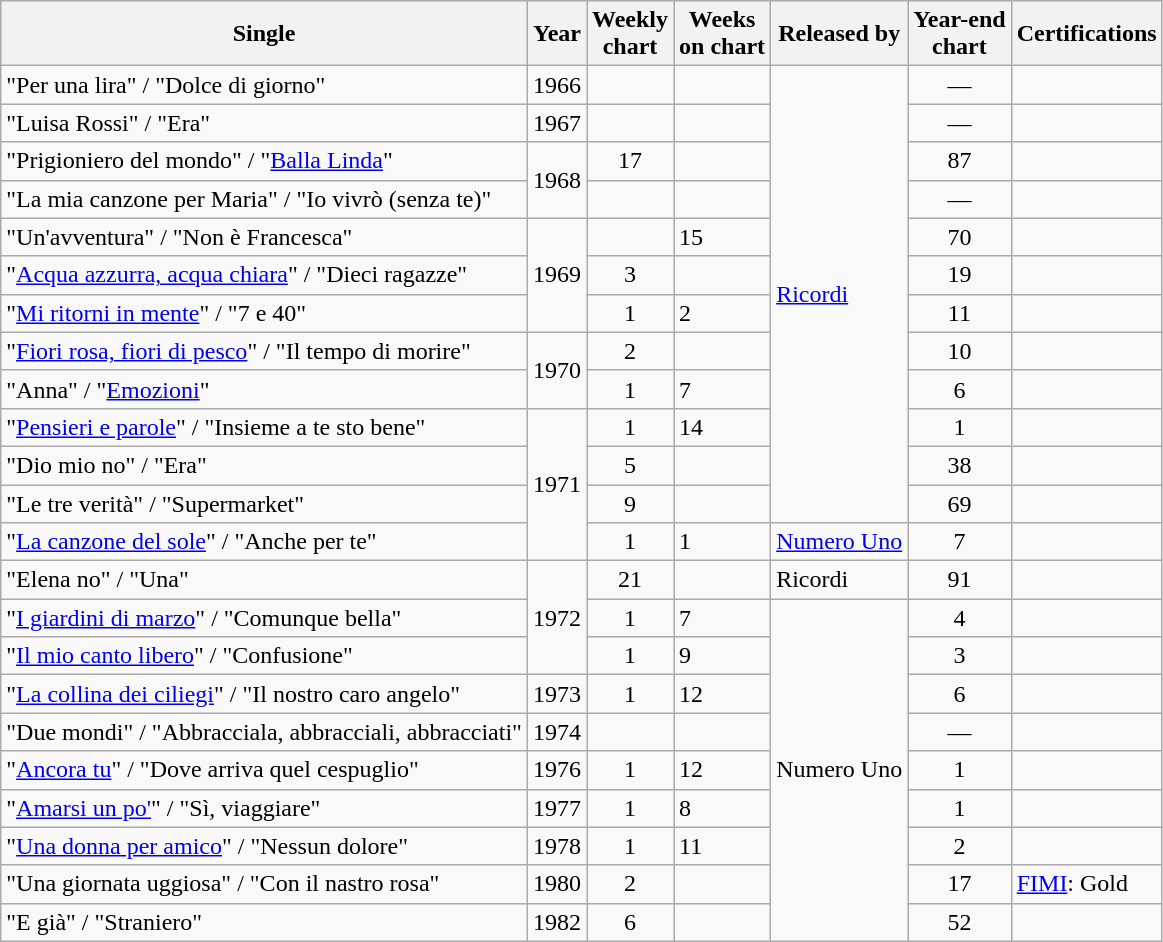<table class="wikitable">
<tr>
<th>Single</th>
<th>Year</th>
<th>Weekly<br>chart</th>
<th>Weeks<br>on chart</th>
<th>Released by</th>
<th>Year-end<br>chart</th>
<th>Certifications</th>
</tr>
<tr>
<td>"Per una lira" / "Dolce di giorno"</td>
<td>1966</td>
<td style="text-align:center;"></td>
<td></td>
<td rowspan="12"><a href='#'>Ricordi</a></td>
<td style="text-align:center;">—</td>
<td></td>
</tr>
<tr>
<td>"Luisa Rossi" / "Era"</td>
<td>1967</td>
<td style="text-align:center;"></td>
<td></td>
<td style="text-align:center;">—</td>
<td></td>
</tr>
<tr>
<td>"Prigioniero del mondo" / "<a href='#'>Balla Linda</a>"</td>
<td rowspan="2">1968</td>
<td style="text-align:center;">17</td>
<td></td>
<td style="text-align:center;">87</td>
<td></td>
</tr>
<tr>
<td>"La mia canzone per Maria" / "Io vivrò (senza te)"</td>
<td style="text-align:center;"></td>
<td></td>
<td style="text-align:center;">—</td>
<td></td>
</tr>
<tr>
<td>"Un'avventura" / "Non è Francesca"</td>
<td rowspan="3">1969</td>
<td style="text-align:center;"></td>
<td>15</td>
<td style="text-align:center;">70</td>
<td></td>
</tr>
<tr>
<td>"<a href='#'>Acqua azzurra, acqua chiara</a>" / "Dieci ragazze"</td>
<td style="text-align:center;">3</td>
<td></td>
<td style="text-align:center;">19</td>
<td></td>
</tr>
<tr>
<td>"<a href='#'>Mi ritorni in mente</a>" / "7 e 40"</td>
<td style="text-align:center;">1</td>
<td>2</td>
<td style="text-align:center;">11</td>
<td></td>
</tr>
<tr>
<td>"<a href='#'>Fiori rosa, fiori di pesco</a>" / "Il tempo di morire"</td>
<td rowspan="2">1970</td>
<td style="text-align:center;">2</td>
<td></td>
<td style="text-align:center;">10</td>
<td></td>
</tr>
<tr>
<td>"Anna" / "<a href='#'>Emozioni</a>"</td>
<td style="text-align:center;">1</td>
<td>7</td>
<td style="text-align:center;">6</td>
<td></td>
</tr>
<tr>
<td>"<a href='#'>Pensieri e parole</a>" / "Insieme a te sto bene"</td>
<td rowspan="4">1971</td>
<td style="text-align:center;">1</td>
<td>14</td>
<td style="text-align:center;">1</td>
<td></td>
</tr>
<tr>
<td>"Dio mio no" / "Era"</td>
<td style="text-align:center;">5</td>
<td></td>
<td style="text-align:center;">38</td>
<td></td>
</tr>
<tr>
<td>"Le tre verità" / "Supermarket"</td>
<td style="text-align:center;">9</td>
<td></td>
<td style="text-align:center;">69</td>
<td></td>
</tr>
<tr>
<td>"<a href='#'>La canzone del sole</a>" / "Anche per te"</td>
<td style="text-align:center;">1</td>
<td>1</td>
<td><a href='#'>Numero Uno</a></td>
<td style="text-align:center;">7</td>
<td></td>
</tr>
<tr>
<td>"Elena no" / "Una"</td>
<td rowspan="3">1972</td>
<td style="text-align:center;">21</td>
<td></td>
<td>Ricordi</td>
<td style="text-align:center;">91</td>
<td></td>
</tr>
<tr>
<td>"<a href='#'>I giardini di marzo</a>" / "Comunque bella"</td>
<td style="text-align:center;">1</td>
<td>7</td>
<td rowspan="9">Numero Uno</td>
<td style="text-align:center;">4</td>
<td></td>
</tr>
<tr>
<td>"<a href='#'>Il mio canto libero</a>" / "Confusione"</td>
<td style="text-align:center;">1</td>
<td>9</td>
<td style="text-align:center;">3</td>
<td></td>
</tr>
<tr>
<td>"<a href='#'>La collina dei ciliegi</a>" / "Il nostro caro angelo"</td>
<td>1973</td>
<td style="text-align:center;">1</td>
<td>12</td>
<td style="text-align:center;">6</td>
<td></td>
</tr>
<tr>
<td>"Due mondi" / "Abbracciala, abbracciali, abbracciati"</td>
<td>1974</td>
<td style="text-align:center;"></td>
<td></td>
<td style="text-align:center;">—</td>
<td></td>
</tr>
<tr>
<td>"<a href='#'>Ancora tu</a>" / "Dove arriva quel cespuglio"</td>
<td>1976</td>
<td style="text-align:center;">1</td>
<td>12</td>
<td style="text-align:center;">1</td>
<td></td>
</tr>
<tr>
<td>"<a href='#'>Amarsi un po'</a>" / "Sì, viaggiare"</td>
<td>1977</td>
<td style="text-align:center;">1</td>
<td>8</td>
<td style="text-align:center;">1</td>
<td></td>
</tr>
<tr>
<td>"<a href='#'>Una donna per amico</a>" / "Nessun dolore"</td>
<td>1978</td>
<td style="text-align:center;">1</td>
<td>11</td>
<td style="text-align:center;">2</td>
<td></td>
</tr>
<tr>
<td>"Una giornata uggiosa" / "Con il nastro rosa"</td>
<td>1980</td>
<td style="text-align:center;">2</td>
<td></td>
<td style="text-align:center;">17</td>
<td><a href='#'>FIMI</a>: Gold</td>
</tr>
<tr>
<td>"E già" / "Straniero"</td>
<td>1982</td>
<td style="text-align:center;">6</td>
<td></td>
<td style="text-align:center;">52</td>
<td></td>
</tr>
</table>
